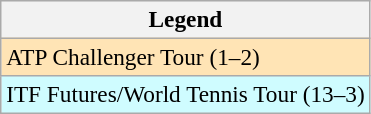<table class=wikitable style=font-size:97% align=left>
<tr>
<th>Legend</th>
</tr>
<tr style="background:moccasin;">
<td>ATP Challenger Tour (1–2)</td>
</tr>
<tr style="background:#cffcff;">
<td>ITF Futures/World Tennis Tour (13–3)</td>
</tr>
</table>
